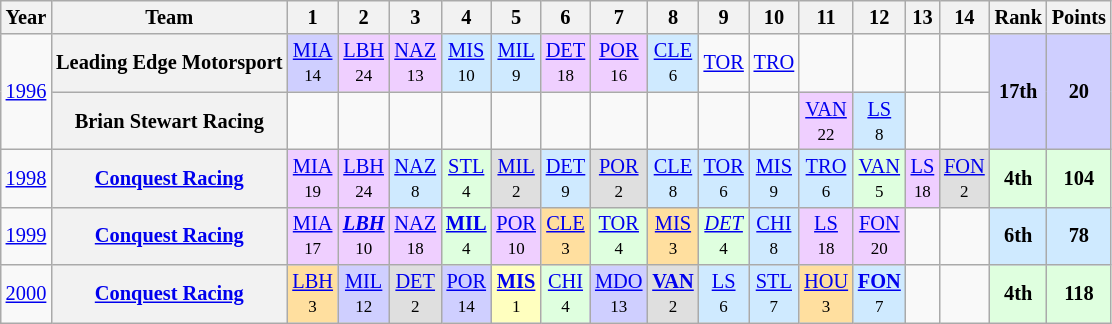<table class="wikitable" style="text-align:center; font-size:85%">
<tr>
<th>Year</th>
<th>Team</th>
<th>1</th>
<th>2</th>
<th>3</th>
<th>4</th>
<th>5</th>
<th>6</th>
<th>7</th>
<th>8</th>
<th>9</th>
<th>10</th>
<th>11</th>
<th>12</th>
<th>13</th>
<th>14</th>
<th>Rank</th>
<th>Points</th>
</tr>
<tr>
<td rowspan=2><a href='#'>1996</a></td>
<th nowrap>Leading Edge Motorsport</th>
<td style="background:#CFCFFF;"><a href='#'>MIA</a><br><small>14</small></td>
<td style="background:#EFCFFF;"><a href='#'>LBH</a><br><small>24</small></td>
<td style="background:#EFCFFF;"><a href='#'>NAZ</a><br><small>13</small></td>
<td style="background:#CFEAFF;"><a href='#'>MIS</a><br><small>10</small></td>
<td style="background:#CFEAFF;"><a href='#'>MIL</a><br><small>9</small></td>
<td style="background:#EFCFFF;"><a href='#'>DET</a><br><small>18</small></td>
<td style="background:#EFCFFF;"><a href='#'>POR</a><br><small>16</small></td>
<td style="background:#CFEAFF;"><a href='#'>CLE</a><br><small>6</small></td>
<td><a href='#'>TOR</a></td>
<td><a href='#'>TRO</a></td>
<td></td>
<td></td>
<td></td>
<td></td>
<td rowspan=2 style="background:#CFCFFF;"><strong>17th</strong></td>
<td rowspan=2 style="background:#CFCFFF;"><strong>20</strong></td>
</tr>
<tr>
<th nowrap>Brian Stewart Racing</th>
<td></td>
<td></td>
<td></td>
<td></td>
<td></td>
<td></td>
<td></td>
<td></td>
<td></td>
<td></td>
<td style="background:#EFCFFF;"><a href='#'>VAN</a><br><small>22</small></td>
<td style="background:#CFEAFF;"><a href='#'>LS</a><br><small>8</small></td>
<td></td>
<td></td>
</tr>
<tr>
<td><a href='#'>1998</a></td>
<th nowrap><a href='#'>Conquest Racing</a></th>
<td style="background:#EFCFFF;"><a href='#'>MIA</a><br><small>19</small></td>
<td style="background:#EFCFFF;"><a href='#'>LBH</a><br><small>24</small></td>
<td style="background:#CFEAFF;"><a href='#'>NAZ</a><br><small>8</small></td>
<td style="background:#DFFFDF;"><a href='#'>STL</a><br><small>4</small></td>
<td style="background:#DFDFDF;"><a href='#'>MIL</a><br><small>2</small></td>
<td style="background:#CFEAFF;"><a href='#'>DET</a><br><small>9</small></td>
<td style="background:#DFDFDF;"><a href='#'>POR</a><br><small>2</small></td>
<td style="background:#CFEAFF;"><a href='#'>CLE</a><br><small>8</small></td>
<td style="background:#CFEAFF;"><a href='#'>TOR</a><br><small>6</small></td>
<td style="background:#CFEAFF;"><a href='#'>MIS</a><br><small>9</small></td>
<td style="background:#CFEAFF;"><a href='#'>TRO</a><br><small>6</small></td>
<td style="background:#DFFFDF;"><a href='#'>VAN</a><br><small>5</small></td>
<td style="background:#EFCFFF;"><a href='#'>LS</a><br><small>18</small></td>
<td style="background:#DFDFDF;"><a href='#'>FON</a><br><small>2</small></td>
<td style="background:#DFFFDF;"><strong>4th</strong></td>
<td style="background:#DFFFDF;"><strong>104</strong></td>
</tr>
<tr>
<td><a href='#'>1999</a></td>
<th nowrap><a href='#'>Conquest Racing</a></th>
<td style="background:#EFCFFF;"><a href='#'>MIA</a><br><small>17</small></td>
<td style="background:#EFCFFF;"><strong><em><a href='#'>LBH</a></em></strong><br><small>10</small></td>
<td style="background:#EFCFFF;"><a href='#'>NAZ</a><br><small>18</small></td>
<td style="background:#DFFFDF;"><strong><a href='#'>MIL</a></strong><br><small>4</small></td>
<td style="background:#EFCFFF;"><a href='#'>POR</a><br><small>10</small></td>
<td style="background:#FFDF9F;"><a href='#'>CLE</a><br><small>3</small></td>
<td style="background:#DFFFDF;"><a href='#'>TOR</a><br><small>4</small></td>
<td style="background:#FFDF9F;"><a href='#'>MIS</a><br><small>3</small></td>
<td style="background:#DFFFDF;"><em><a href='#'>DET</a></em><br><small>4</small></td>
<td style="background:#CFEAFF;"><a href='#'>CHI</a><br><small>8</small></td>
<td style="background:#EFCFFF;"><a href='#'>LS</a><br><small>18</small></td>
<td style="background:#EFCFFF;"><a href='#'>FON</a><br><small>20</small></td>
<td></td>
<td></td>
<td style="background:#CFEAFF;"><strong>6th</strong></td>
<td style="background:#CFEAFF;"><strong>78</strong></td>
</tr>
<tr>
<td><a href='#'>2000</a></td>
<th nowrap><a href='#'>Conquest Racing</a></th>
<td style="background:#FFDF9F;"><a href='#'>LBH</a><br><small>3</small></td>
<td style="background:#CFCFFF;"><a href='#'>MIL</a><br><small>12</small></td>
<td style="background:#DFDFDF;"><a href='#'>DET</a><br><small>2</small></td>
<td style="background:#CFCFFF;"><a href='#'>POR</a><br><small>14</small></td>
<td style="background:#FFFFBF;"><strong><a href='#'>MIS</a></strong><br><small>1</small></td>
<td style="background:#DFFFDF;"><a href='#'>CHI</a><br><small>4</small></td>
<td style="background:#CFCFFF;"><a href='#'>MDO</a><br><small>13</small></td>
<td style="background:#DFDFDF;"><strong><a href='#'>VAN</a></strong><br><small>2</small></td>
<td style="background:#CFEAFF;"><a href='#'>LS</a><br><small>6</small></td>
<td style="background:#CFEAFF;"><a href='#'>STL</a><br><small>7</small></td>
<td style="background:#FFDF9F;"><a href='#'>HOU</a><br><small>3</small></td>
<td style="background:#CFEAFF;"><strong><a href='#'>FON</a></strong><br><small>7</small></td>
<td></td>
<td></td>
<td style="background:#DFFFDF;"><strong>4th</strong></td>
<td style="background:#DFFFDF;"><strong>118</strong></td>
</tr>
</table>
